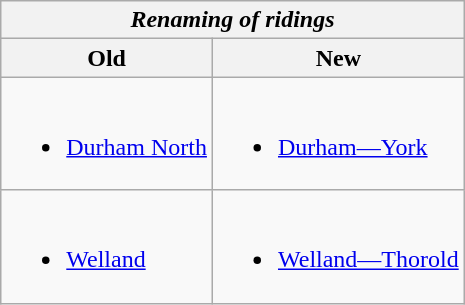<table class="wikitable">
<tr>
<th colspan="2"><em>Renaming of ridings</em></th>
</tr>
<tr>
<th>Old</th>
<th>New</th>
</tr>
<tr>
<td><br><ul><li><a href='#'>Durham North</a></li></ul></td>
<td><br><ul><li><a href='#'>Durham—York</a></li></ul></td>
</tr>
<tr>
<td><br><ul><li><a href='#'>Welland</a></li></ul></td>
<td><br><ul><li><a href='#'>Welland—Thorold</a></li></ul></td>
</tr>
</table>
